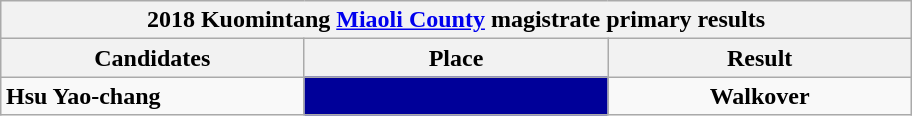<table class="wikitable collapsible" style="margin: 1em auto;">
<tr>
<th colspan="5" width=600>2018 Kuomintang <a href='#'>Miaoli County</a> magistrate primary results</th>
</tr>
<tr>
<th width=80>Candidates</th>
<th width=80>Place</th>
<th width=80>Result</th>
</tr>
<tr>
<td><strong>Hsu Yao-chang</strong></td>
<td style="background: #000099; text-align:center"><strong></strong></td>
<td style="text-align:center"><strong>Walkover</strong></td>
</tr>
</table>
